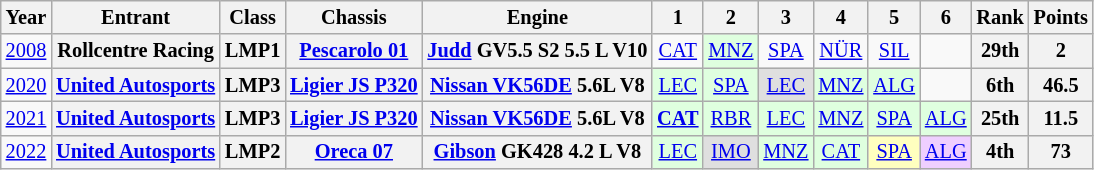<table class="wikitable" style="text-align:center; font-size:85%">
<tr>
<th>Year</th>
<th>Entrant</th>
<th>Class</th>
<th>Chassis</th>
<th>Engine</th>
<th>1</th>
<th>2</th>
<th>3</th>
<th>4</th>
<th>5</th>
<th>6</th>
<th>Rank</th>
<th>Points</th>
</tr>
<tr>
<td><a href='#'>2008</a></td>
<th nowrap>Rollcentre Racing</th>
<th>LMP1</th>
<th nowrap><a href='#'>Pescarolo 01</a></th>
<th nowrap><a href='#'>Judd</a> GV5.5 S2 5.5 L V10</th>
<td><a href='#'>CAT</a></td>
<td style="background:#DFFFDF;"><a href='#'>MNZ</a><br></td>
<td><a href='#'>SPA</a></td>
<td><a href='#'>NÜR</a></td>
<td><a href='#'>SIL</a></td>
<td></td>
<th>29th</th>
<th>2</th>
</tr>
<tr>
<td><a href='#'>2020</a></td>
<th nowrap><a href='#'>United Autosports</a></th>
<th>LMP3</th>
<th nowrap><a href='#'>Ligier JS P320</a></th>
<th nowrap><a href='#'>Nissan VK56DE</a> 5.6L V8</th>
<td style="background:#DFFFDF;"><a href='#'>LEC</a><br></td>
<td style="background:#DFFFDF;"><a href='#'>SPA</a><br></td>
<td style="background:#DFDFDF;"><a href='#'>LEC</a><br></td>
<td style="background:#DFFFDF;"><a href='#'>MNZ</a><br></td>
<td style="background:#DFFFDF;"><a href='#'>ALG</a><br></td>
<td></td>
<th>6th</th>
<th>46.5</th>
</tr>
<tr>
<td><a href='#'>2021</a></td>
<th nowrap><a href='#'>United Autosports</a></th>
<th>LMP3</th>
<th nowrap><a href='#'>Ligier JS P320</a></th>
<th nowrap><a href='#'>Nissan VK56DE</a> 5.6L V8</th>
<td style="background:#DFFFDF;"><strong><a href='#'>CAT</a></strong><br></td>
<td style="background:#DFFFDF;"><a href='#'>RBR</a><br></td>
<td style="background:#DFFFDF;"><a href='#'>LEC</a><br></td>
<td style="background:#DFFFDF;"><a href='#'>MNZ</a><br></td>
<td style="background:#DFFFDF;"><a href='#'>SPA</a><br></td>
<td style="background:#DFFFDF;"><a href='#'>ALG</a><br></td>
<th>25th</th>
<th>11.5</th>
</tr>
<tr>
<td><a href='#'>2022</a></td>
<th nowrap><a href='#'>United Autosports</a></th>
<th>LMP2</th>
<th nowrap><a href='#'>Oreca 07</a></th>
<th nowrap><a href='#'>Gibson</a> GK428 4.2 L V8</th>
<td style="background:#DFFFDF;"><a href='#'>LEC</a><br></td>
<td style="background:#DFDFDF;"><a href='#'>IMO</a><br></td>
<td style="background:#DFFFDF;"><a href='#'>MNZ</a><br></td>
<td style="background:#DFFFDF;"><a href='#'>CAT</a><br></td>
<td style="background:#FFFFBF;"><a href='#'>SPA</a><br></td>
<td style="background:#EFCFFF;"><a href='#'>ALG</a><br></td>
<th>4th</th>
<th>73</th>
</tr>
</table>
